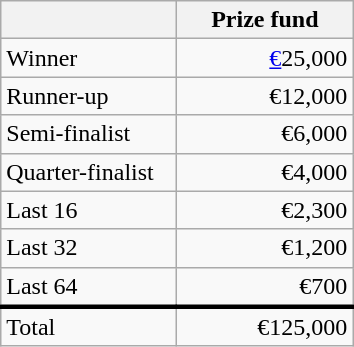<table class="wikitable">
<tr>
<th width=110px></th>
<th width=110px align="right">Prize fund</th>
</tr>
<tr>
<td>Winner</td>
<td align="right"><a href='#'>€</a>25,000</td>
</tr>
<tr>
<td>Runner-up</td>
<td align="right">€12,000</td>
</tr>
<tr>
<td>Semi-finalist</td>
<td align="right">€6,000</td>
</tr>
<tr>
<td>Quarter-finalist</td>
<td align="right">€4,000</td>
</tr>
<tr>
<td>Last 16</td>
<td align="right">€2,300</td>
</tr>
<tr>
<td>Last 32</td>
<td align="right">€1,200</td>
</tr>
<tr>
<td>Last 64</td>
<td align="right">€700</td>
</tr>
<tr style="border-top:medium solid">
<td>Total</td>
<td align="right">€125,000</td>
</tr>
</table>
